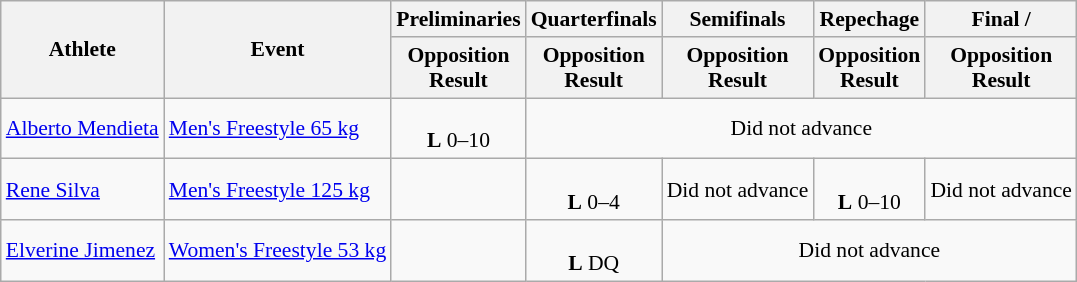<table class="wikitable" border="1" style="font-size:90%">
<tr>
<th rowspan=2>Athlete</th>
<th rowspan=2>Event</th>
<th>Preliminaries</th>
<th>Quarterfinals</th>
<th>Semifinals</th>
<th>Repechage</th>
<th>Final / </th>
</tr>
<tr>
<th>Opposition<br>Result</th>
<th>Opposition<br>Result</th>
<th>Opposition<br>Result</th>
<th>Opposition<br>Result</th>
<th>Opposition<br>Result</th>
</tr>
<tr align="center">
<td align="left"><a href='#'>Alberto Mendieta</a></td>
<td align="left"><a href='#'>Men's Freestyle 65 kg</a></td>
<td><br><strong>L</strong> 0–10</td>
<td colspan="4" align=center>Did not advance</td>
</tr>
<tr align="center">
<td align="left"><a href='#'>Rene Silva</a></td>
<td align="left"><a href='#'>Men's Freestyle 125 kg</a></td>
<td></td>
<td><br><strong>L</strong> 0–4</td>
<td align=center>Did not advance</td>
<td><br><strong>L</strong> 0–10</td>
<td align=center>Did not advance</td>
</tr>
<tr align="center">
<td align="left"><a href='#'>Elverine Jimenez</a></td>
<td align="left"><a href='#'>Women's Freestyle 53 kg</a></td>
<td></td>
<td><br><strong>L</strong> DQ</td>
<td colspan="4" align=center>Did not advance</td>
</tr>
</table>
